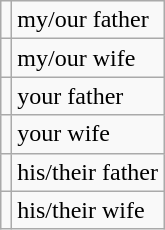<table class="wikitable">
<tr>
<td></td>
<td>my/our father</td>
</tr>
<tr>
<td></td>
<td>my/our wife</td>
</tr>
<tr>
<td></td>
<td>your father</td>
</tr>
<tr>
<td></td>
<td>your wife</td>
</tr>
<tr>
<td></td>
<td>his/their father</td>
</tr>
<tr>
<td></td>
<td>his/their wife</td>
</tr>
</table>
